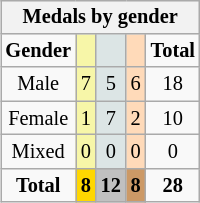<table class="wikitable" style="font-size:85%; float:right">
<tr style="background:#efefef;">
<th colspan=5>Medals by gender</th>
</tr>
<tr align=center>
<td><strong>Gender</strong></td>
<td style="background:#f7f6a8;"></td>
<td style="background:#dce5e5;"></td>
<td style="background:#ffdab9;"></td>
<td><strong>Total</strong></td>
</tr>
<tr align=center>
<td>Male</td>
<td style="background:#F7F6A8;">7</td>
<td style="background:#DCE5E5;">5</td>
<td style="background:#FFDAB9;">6</td>
<td>18</td>
</tr>
<tr align=center>
<td>Female</td>
<td style="background:#F7F6A8;">1</td>
<td style="background:#DCE5E5;">7</td>
<td style="background:#FFDAB9;">2</td>
<td>10</td>
</tr>
<tr align=center>
<td>Mixed</td>
<td style="background:#F7F6A8;">0</td>
<td style="background:#DCE5E5;">0</td>
<td style="background:#FFDAB9;">0</td>
<td>0</td>
</tr>
<tr align=center>
<td><strong>Total</strong></td>
<td style="background:gold;"><strong>8</strong></td>
<td style="background:silver;"><strong>12</strong></td>
<td style="background:#c96;"><strong>8</strong></td>
<td><strong>28</strong></td>
</tr>
</table>
